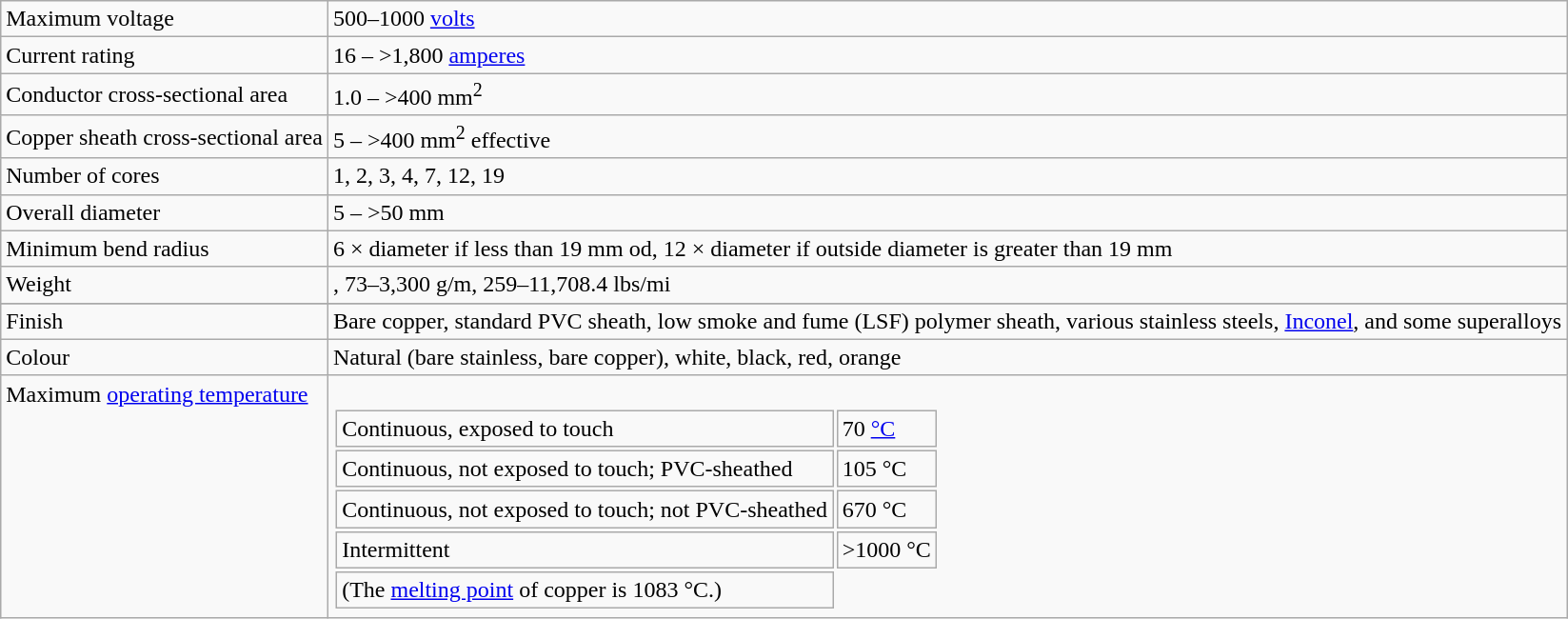<table border="1" class="wikitable">
<tr>
<td>Maximum voltage</td>
<td>500–1000 <a href='#'>volts</a> </td>
</tr>
<tr>
<td>Current rating</td>
<td>16 – >1,800 <a href='#'>amperes</a></td>
</tr>
<tr>
<td>Conductor cross-sectional area</td>
<td>1.0 – >400 mm<sup>2</sup></td>
</tr>
<tr>
<td>Copper sheath cross-sectional area</td>
<td>5 – >400 mm<sup>2</sup> effective</td>
</tr>
<tr>
<td>Number of cores</td>
<td>1, 2, 3, 4, 7, 12, 19</td>
</tr>
<tr>
<td>Overall diameter</td>
<td>5 – >50 mm</td>
</tr>
<tr>
<td>Minimum bend radius</td>
<td>6 × diameter if less than 19 mm od, 12 × diameter if outside diameter is greater than 19 mm</td>
</tr>
<tr>
<td>Weight</td>
<td>, 73–3,300 g/m, 259–11,708.4 lbs/mi</td>
</tr>
<tr>
</tr>
<tr>
<td>Finish</td>
<td>Bare copper, standard PVC sheath, low smoke and fume (LSF) polymer sheath, various stainless steels, <a href='#'>Inconel</a>, and some superalloys</td>
</tr>
<tr>
<td>Colour</td>
<td>Natural (bare stainless, bare copper), white, black, red, orange</td>
</tr>
<tr valign="top">
<td>Maximum <a href='#'>operating temperature</a></td>
<td><br><table>
<tr>
<td>Continuous, exposed to touch</td>
<td>70 <a href='#'>°C</a></td>
</tr>
<tr>
<td>Continuous, not exposed to touch; PVC-sheathed</td>
<td>105 °C</td>
</tr>
<tr>
<td>Continuous, not exposed to touch; not PVC-sheathed</td>
<td>670 °C</td>
</tr>
<tr>
<td>Intermittent</td>
<td>>1000 °C</td>
</tr>
<tr>
<td>(The <a href='#'>melting point</a> of copper is 1083 °C.)</td>
</tr>
</table>
</td>
</tr>
</table>
